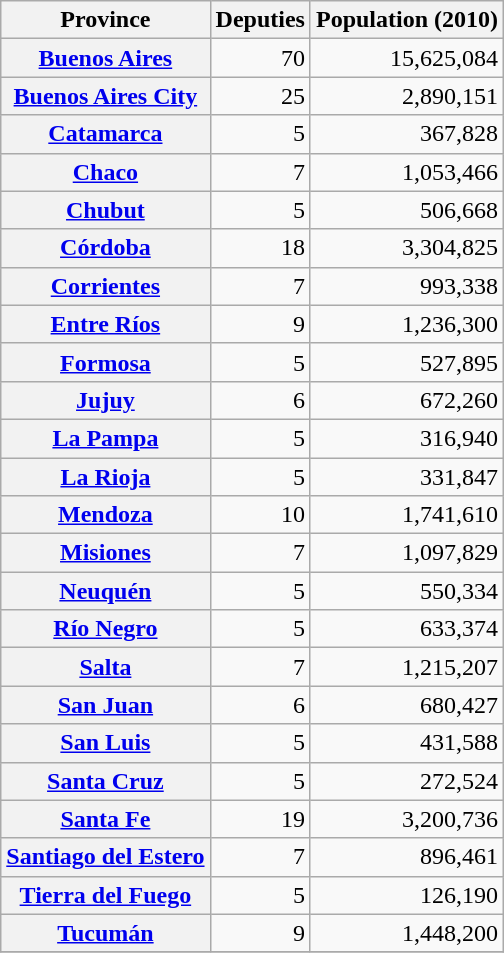<table class="wikitable sortable" style="text-align:right;">
<tr>
<th>Province</th>
<th>Deputies</th>
<th>Population (2010)</th>
</tr>
<tr>
<th><a href='#'>Buenos Aires</a></th>
<td>70</td>
<td>15,625,084</td>
</tr>
<tr>
<th><a href='#'>Buenos Aires City</a></th>
<td>25</td>
<td>2,890,151</td>
</tr>
<tr>
<th><a href='#'>Catamarca</a></th>
<td>5</td>
<td>367,828</td>
</tr>
<tr>
<th><a href='#'>Chaco</a></th>
<td>7</td>
<td>1,053,466</td>
</tr>
<tr>
<th><a href='#'>Chubut</a></th>
<td>5</td>
<td>506,668</td>
</tr>
<tr>
<th><a href='#'>Córdoba</a></th>
<td>18</td>
<td>3,304,825</td>
</tr>
<tr>
<th><a href='#'>Corrientes</a></th>
<td>7</td>
<td>993,338</td>
</tr>
<tr>
<th><a href='#'>Entre Ríos</a></th>
<td>9</td>
<td>1,236,300</td>
</tr>
<tr>
<th><a href='#'>Formosa</a></th>
<td>5</td>
<td>527,895</td>
</tr>
<tr>
<th><a href='#'>Jujuy</a></th>
<td>6</td>
<td>672,260</td>
</tr>
<tr>
<th><a href='#'>La Pampa</a></th>
<td>5</td>
<td>316,940</td>
</tr>
<tr>
<th><a href='#'>La Rioja</a></th>
<td>5</td>
<td>331,847</td>
</tr>
<tr>
<th><a href='#'>Mendoza</a></th>
<td>10</td>
<td>1,741,610</td>
</tr>
<tr>
<th><a href='#'>Misiones</a></th>
<td>7</td>
<td>1,097,829</td>
</tr>
<tr>
<th><a href='#'>Neuquén</a></th>
<td>5</td>
<td>550,334</td>
</tr>
<tr>
<th><a href='#'>Río Negro</a></th>
<td>5</td>
<td>633,374</td>
</tr>
<tr>
<th><a href='#'>Salta</a></th>
<td>7</td>
<td>1,215,207</td>
</tr>
<tr>
<th><a href='#'>San Juan</a></th>
<td>6</td>
<td>680,427</td>
</tr>
<tr>
<th><a href='#'>San Luis</a></th>
<td>5</td>
<td>431,588</td>
</tr>
<tr>
<th><a href='#'>Santa Cruz</a></th>
<td>5</td>
<td>272,524</td>
</tr>
<tr>
<th><a href='#'>Santa Fe</a></th>
<td>19</td>
<td>3,200,736</td>
</tr>
<tr>
<th><a href='#'>Santiago del Estero</a></th>
<td>7</td>
<td>896,461</td>
</tr>
<tr>
<th><a href='#'>Tierra del Fuego</a></th>
<td>5</td>
<td>126,190</td>
</tr>
<tr>
<th><a href='#'>Tucumán</a></th>
<td>9</td>
<td>1,448,200</td>
</tr>
<tr>
</tr>
</table>
